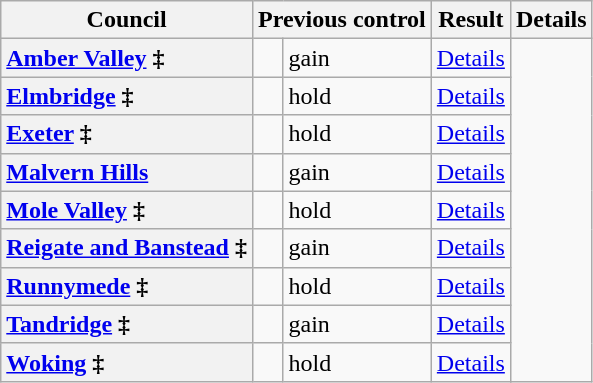<table class="wikitable sortable" border="1">
<tr>
<th scope="col">Council</th>
<th colspan=2>Previous control</th>
<th colspan=2>Result</th>
<th class="unsortable" scope="col">Details</th>
</tr>
<tr>
<th scope="row" style="text-align: left;"><a href='#'>Amber Valley</a> ‡</th>
<td></td>
<td> gain</td>
<td><a href='#'>Details</a></td>
</tr>
<tr>
<th scope="row" style="text-align: left;"><a href='#'>Elmbridge</a> ‡</th>
<td></td>
<td> hold</td>
<td><a href='#'>Details</a></td>
</tr>
<tr>
<th scope="row" style="text-align: left;"><a href='#'>Exeter</a> ‡</th>
<td></td>
<td> hold</td>
<td><a href='#'>Details</a></td>
</tr>
<tr>
<th scope="row" style="text-align: left;"><a href='#'>Malvern Hills</a></th>
<td></td>
<td> gain</td>
<td><a href='#'>Details</a></td>
</tr>
<tr>
<th scope="row" style="text-align: left;"><a href='#'>Mole Valley</a> ‡</th>
<td></td>
<td> hold</td>
<td><a href='#'>Details</a></td>
</tr>
<tr>
<th scope="row" style="text-align: left;"><a href='#'>Reigate and Banstead</a> ‡</th>
<td></td>
<td> gain</td>
<td><a href='#'>Details</a></td>
</tr>
<tr>
<th scope="row" style="text-align: left;"><a href='#'>Runnymede</a> ‡</th>
<td></td>
<td> hold</td>
<td><a href='#'>Details</a></td>
</tr>
<tr>
<th scope="row" style="text-align: left;"><a href='#'>Tandridge</a> ‡</th>
<td></td>
<td> gain</td>
<td><a href='#'>Details</a></td>
</tr>
<tr>
<th scope="row" style="text-align: left;"><a href='#'>Woking</a> ‡</th>
<td></td>
<td> hold</td>
<td><a href='#'>Details</a></td>
</tr>
</table>
